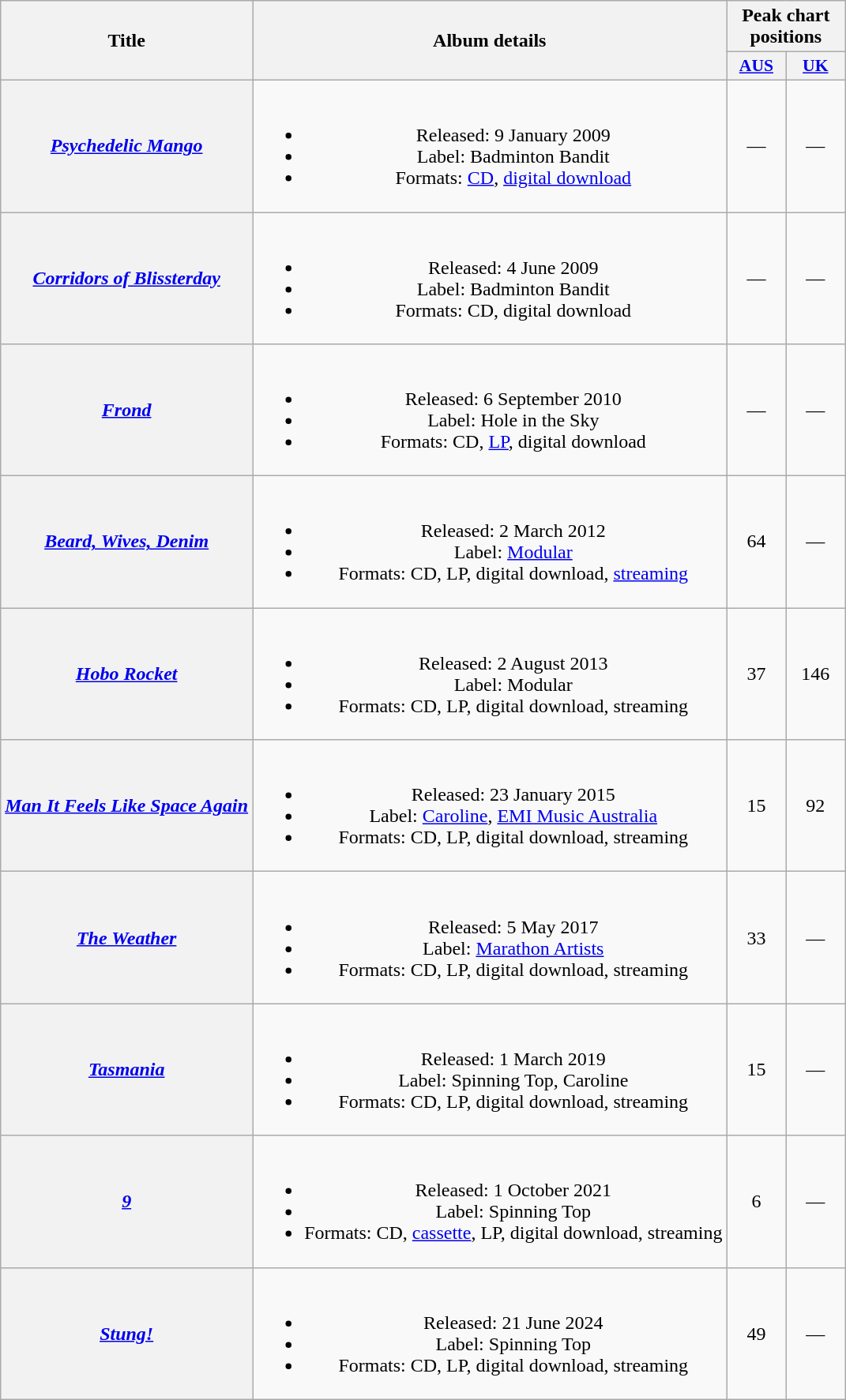<table class="wikitable plainrowheaders" style="text-align:center">
<tr>
<th scope="col" rowspan="2">Title</th>
<th scope="col" rowspan="2">Album details</th>
<th scope="col" colspan="2">Peak chart positions</th>
</tr>
<tr>
<th scope="col" style="width:3em;font-size:90%;"><a href='#'>AUS</a><br></th>
<th scope="col" style="width:3em;font-size:90%;"><a href='#'>UK</a><br></th>
</tr>
<tr>
<th scope="row"><em><a href='#'>Psychedelic Mango</a></em></th>
<td><br><ul><li>Released: 9 January 2009</li><li>Label: Badminton Bandit </li><li>Formats: <a href='#'>CD</a>, <a href='#'>digital download</a></li></ul></td>
<td>—</td>
<td>—</td>
</tr>
<tr>
<th scope="row"><em><a href='#'>Corridors of Blissterday</a></em></th>
<td><br><ul><li>Released: 4 June 2009</li><li>Label: Badminton Bandit </li><li>Formats: CD, digital download</li></ul></td>
<td>—</td>
<td>—</td>
</tr>
<tr>
<th scope="row"><em><a href='#'>Frond</a></em></th>
<td><br><ul><li>Released: 6 September 2010</li><li>Label: Hole in the Sky </li><li>Formats: CD, <a href='#'>LP</a>, digital download</li></ul></td>
<td>—</td>
<td>—</td>
</tr>
<tr>
<th scope="row"><em><a href='#'>Beard, Wives, Denim</a></em></th>
<td><br><ul><li>Released: 2 March 2012</li><li>Label: <a href='#'>Modular</a> </li><li>Formats: CD, LP, digital download, <a href='#'>streaming</a></li></ul></td>
<td>64</td>
<td>—</td>
</tr>
<tr>
<th scope="row"><em><a href='#'>Hobo Rocket</a></em></th>
<td><br><ul><li>Released: 2 August 2013</li><li>Label: Modular </li><li>Formats: CD, LP, digital download, streaming</li></ul></td>
<td>37</td>
<td>146</td>
</tr>
<tr>
<th scope="row"><em><a href='#'>Man It Feels Like Space Again</a></em></th>
<td><br><ul><li>Released: 23 January 2015</li><li>Label: <a href='#'>Caroline</a>, <a href='#'>EMI Music Australia</a> </li><li>Formats: CD, LP, digital download, streaming</li></ul></td>
<td>15</td>
<td>92</td>
</tr>
<tr>
<th scope="row"><em><a href='#'>The Weather</a></em></th>
<td><br><ul><li>Released: 5 May 2017</li><li>Label: <a href='#'>Marathon Artists</a> </li><li>Formats: CD, LP, digital download, streaming</li></ul></td>
<td>33</td>
<td>—</td>
</tr>
<tr>
<th scope="row"><em><a href='#'>Tasmania</a></em></th>
<td><br><ul><li>Released: 1 March 2019</li><li>Label: Spinning Top, Caroline </li><li>Formats: CD, LP, digital download, streaming</li></ul></td>
<td>15</td>
<td>—</td>
</tr>
<tr>
<th scope="row"><em><a href='#'>9</a></em></th>
<td><br><ul><li>Released: 1 October 2021</li><li>Label: Spinning Top </li><li>Formats: CD, <a href='#'>cassette</a>, LP, digital download, streaming</li></ul></td>
<td>6</td>
<td>—</td>
</tr>
<tr>
<th scope="row"><em><a href='#'>Stung!</a></em></th>
<td><br><ul><li>Released: 21 June 2024</li><li>Label: Spinning Top </li><li>Formats: CD, LP, digital download, streaming</li></ul></td>
<td>49</td>
<td>—</td>
</tr>
</table>
